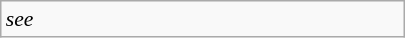<table class="wikitable floatright" style="font-size: 0.9em; width: 270px;">
<tr>
<td><em>see </em></td>
</tr>
</table>
